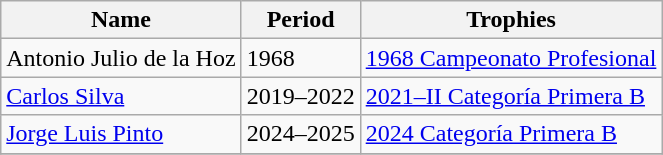<table class="wikitable">
<tr>
<th>Name</th>
<th>Period</th>
<th>Trophies</th>
</tr>
<tr>
<td> Antonio Julio de la Hoz</td>
<td>1968</td>
<td><a href='#'>1968 Campeonato Profesional</a></td>
</tr>
<tr>
<td> <a href='#'>Carlos Silva</a></td>
<td>2019–2022</td>
<td><a href='#'>2021–II Categoría Primera B</a></td>
</tr>
<tr>
<td> <a href='#'>Jorge Luis Pinto</a></td>
<td>2024–2025</td>
<td><a href='#'>2024 Categoría Primera B</a></td>
</tr>
<tr>
</tr>
</table>
